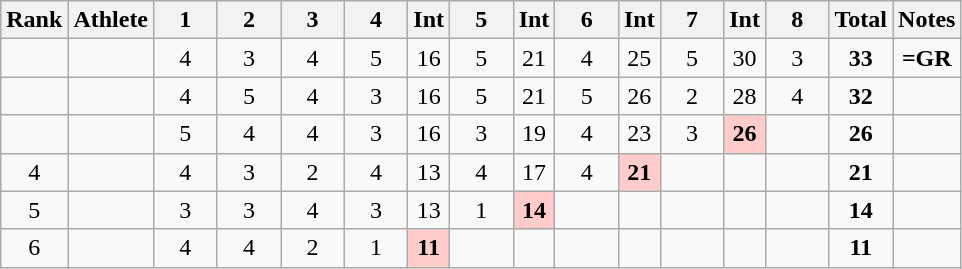<table class="wikitable sortable" style="text-align:center">
<tr>
<th>Rank</th>
<th>Athlete</th>
<th class=unsortable width=35px>1</th>
<th class=unsortable width=35px>2</th>
<th class=unsortable width=35px>3</th>
<th class=unsortable width=35px>4</th>
<th>Int</th>
<th class=unsortable width=35px>5</th>
<th>Int</th>
<th class=unsortable width=35px>6</th>
<th>Int</th>
<th class=unsortable width=35px>7</th>
<th>Int</th>
<th class=unsortable width=35px>8</th>
<th>Total</th>
<th class=unsortable>Notes</th>
</tr>
<tr>
<td></td>
<td align=left></td>
<td>4</td>
<td>3</td>
<td>4</td>
<td>5</td>
<td>16</td>
<td>5</td>
<td>21</td>
<td>4</td>
<td>25</td>
<td>5</td>
<td>30</td>
<td>3</td>
<td><strong>33</strong></td>
<td><strong>=GR</strong></td>
</tr>
<tr>
<td></td>
<td align=left></td>
<td>4</td>
<td>5</td>
<td>4</td>
<td>3</td>
<td>16</td>
<td>5</td>
<td>21</td>
<td>5</td>
<td>26</td>
<td>2</td>
<td>28</td>
<td>4</td>
<td><strong>32</strong></td>
<td></td>
</tr>
<tr>
<td></td>
<td align=left></td>
<td>5</td>
<td>4</td>
<td>4</td>
<td>3</td>
<td>16</td>
<td>3</td>
<td>19</td>
<td>4</td>
<td>23</td>
<td>3</td>
<td style="background:#ffcccc"><strong>26</strong></td>
<td></td>
<td><strong>26</strong></td>
<td></td>
</tr>
<tr>
<td>4</td>
<td align=left></td>
<td>4</td>
<td>3</td>
<td>2</td>
<td>4</td>
<td>13</td>
<td>4</td>
<td>17</td>
<td>4</td>
<td style="background:#ffcccc"><strong>21</strong></td>
<td></td>
<td></td>
<td></td>
<td><strong>21</strong></td>
<td></td>
</tr>
<tr>
<td>5</td>
<td align=left></td>
<td>3</td>
<td>3</td>
<td>4</td>
<td>3</td>
<td>13</td>
<td>1</td>
<td style="background:#ffcccc"><strong>14</strong></td>
<td></td>
<td></td>
<td></td>
<td></td>
<td></td>
<td><strong>14</strong></td>
<td></td>
</tr>
<tr>
<td>6</td>
<td align=left></td>
<td>4</td>
<td>4</td>
<td>2</td>
<td>1</td>
<td style="background:#ffcccc"><strong>11</strong></td>
<td></td>
<td></td>
<td></td>
<td></td>
<td></td>
<td></td>
<td></td>
<td><strong>11</strong></td>
<td></td>
</tr>
</table>
